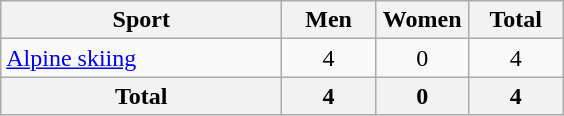<table class="wikitable sortable" style="text-align:center;">
<tr>
<th width=180>Sport</th>
<th width=55>Men</th>
<th width=55>Women</th>
<th width=55>Total</th>
</tr>
<tr>
<td align=left><a href='#'>Alpine skiing</a></td>
<td>4</td>
<td>0</td>
<td>4</td>
</tr>
<tr>
<th>Total</th>
<th>4</th>
<th>0</th>
<th>4</th>
</tr>
</table>
